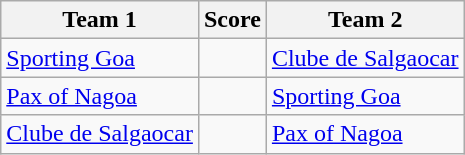<table class="wikitable">
<tr>
<th>Team 1</th>
<th>Score</th>
<th>Team 2</th>
</tr>
<tr>
<td><a href='#'>Sporting Goa</a></td>
<td></td>
<td><a href='#'>Clube de Salgaocar</a></td>
</tr>
<tr>
<td><a href='#'>Pax of Nagoa</a></td>
<td></td>
<td><a href='#'>Sporting Goa</a></td>
</tr>
<tr>
<td><a href='#'>Clube de Salgaocar</a></td>
<td></td>
<td><a href='#'>Pax of Nagoa</a></td>
</tr>
</table>
